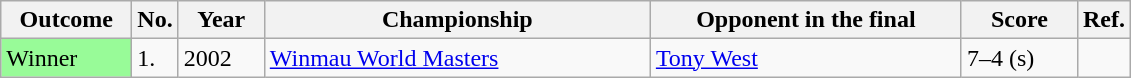<table class="wikitable">
<tr>
<th width="80">Outcome</th>
<th width="20">No.</th>
<th width="50">Year</th>
<th style="width:250px;">Championship</th>
<th style="width:200px;">Opponent in the final</th>
<th width="70">Score</th>
<th width="20">Ref.</th>
</tr>
<tr>
<td style="background:#98FB98">Winner</td>
<td>1.</td>
<td>2002</td>
<td><a href='#'>Winmau World Masters</a></td>
<td> <a href='#'>Tony West</a></td>
<td>7–4 (s)</td>
<td align="center"></td>
</tr>
</table>
